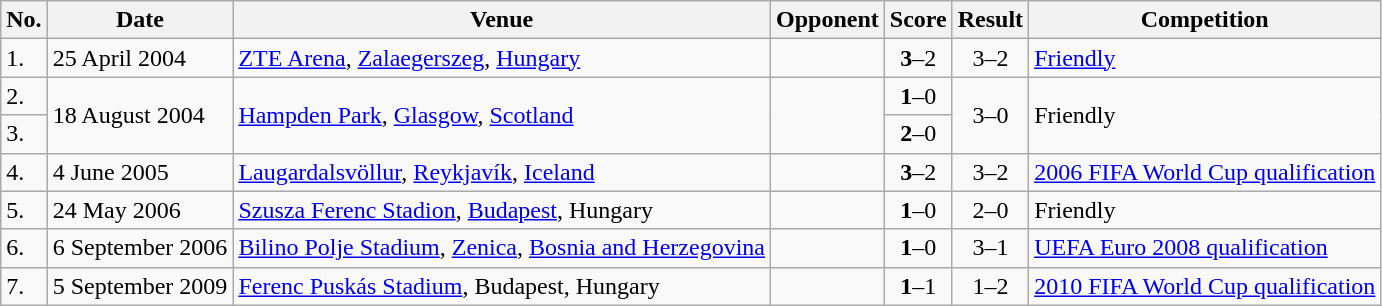<table class="wikitable" style="font-size:100%;">
<tr>
<th>No.</th>
<th>Date</th>
<th>Venue</th>
<th>Opponent</th>
<th>Score</th>
<th>Result</th>
<th>Competition</th>
</tr>
<tr>
<td>1.</td>
<td>25 April 2004</td>
<td><a href='#'>ZTE Arena</a>, <a href='#'>Zalaegerszeg</a>, <a href='#'>Hungary</a></td>
<td></td>
<td align=center><strong>3</strong>–2</td>
<td align=center>3–2</td>
<td><a href='#'>Friendly</a></td>
</tr>
<tr>
<td>2.</td>
<td rowspan="2">18 August 2004</td>
<td rowspan="2"><a href='#'>Hampden Park</a>, <a href='#'>Glasgow</a>, <a href='#'>Scotland</a></td>
<td rowspan="2"></td>
<td align=center><strong>1</strong>–0</td>
<td rowspan="2" style="text-align:center">3–0</td>
<td rowspan="2">Friendly</td>
</tr>
<tr>
<td>3.</td>
<td align=center><strong>2</strong>–0</td>
</tr>
<tr>
<td>4.</td>
<td>4 June 2005</td>
<td><a href='#'>Laugardalsvöllur</a>, <a href='#'>Reykjavík</a>, <a href='#'>Iceland</a></td>
<td></td>
<td align=center><strong>3</strong>–2</td>
<td align=center>3–2</td>
<td><a href='#'>2006 FIFA World Cup qualification</a></td>
</tr>
<tr>
<td>5.</td>
<td>24 May 2006</td>
<td><a href='#'>Szusza Ferenc Stadion</a>, <a href='#'>Budapest</a>, Hungary</td>
<td></td>
<td align=center><strong>1</strong>–0</td>
<td align=center>2–0</td>
<td>Friendly</td>
</tr>
<tr>
<td>6.</td>
<td>6 September 2006</td>
<td><a href='#'>Bilino Polje Stadium</a>, <a href='#'>Zenica</a>, <a href='#'>Bosnia and Herzegovina</a></td>
<td></td>
<td align=center><strong>1</strong>–0</td>
<td align=center>3–1</td>
<td><a href='#'>UEFA Euro 2008 qualification</a></td>
</tr>
<tr>
<td>7.</td>
<td>5 September 2009</td>
<td><a href='#'>Ferenc Puskás Stadium</a>, Budapest, Hungary</td>
<td></td>
<td align=center><strong>1</strong>–1</td>
<td align=center>1–2</td>
<td><a href='#'>2010 FIFA World Cup qualification</a></td>
</tr>
</table>
